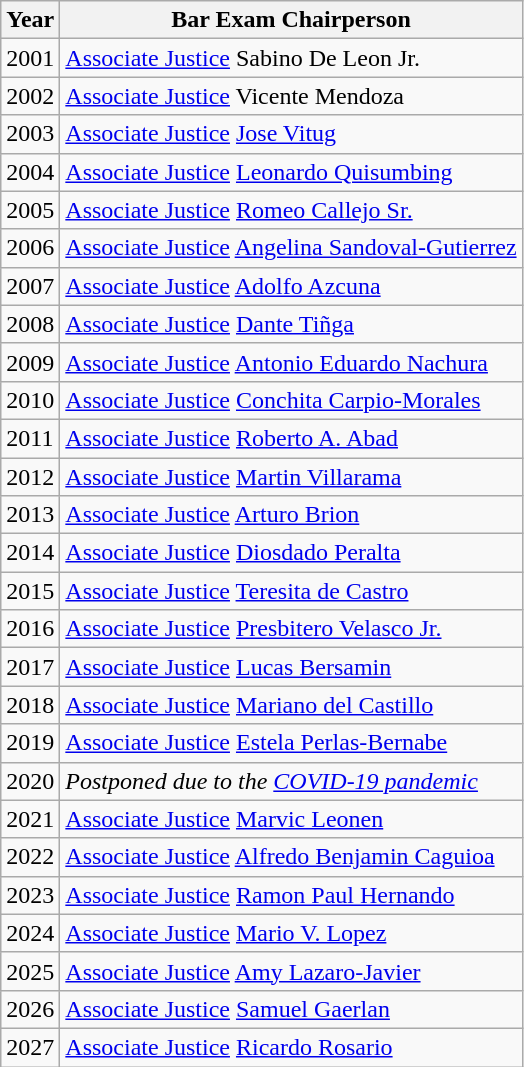<table class="wikitable">
<tr>
<th><strong>Year</strong></th>
<th><strong>Bar Exam Chairperson</strong></th>
</tr>
<tr>
<td>2001</td>
<td><a href='#'>Associate Justice</a> Sabino De Leon Jr.</td>
</tr>
<tr>
<td>2002</td>
<td><a href='#'>Associate Justice</a> Vicente Mendoza</td>
</tr>
<tr>
<td>2003</td>
<td><a href='#'>Associate Justice</a> <a href='#'>Jose Vitug</a></td>
</tr>
<tr>
<td>2004</td>
<td><a href='#'>Associate Justice</a> <a href='#'>Leonardo Quisumbing</a></td>
</tr>
<tr>
<td>2005</td>
<td><a href='#'>Associate Justice</a> <a href='#'>Romeo Callejo Sr.</a></td>
</tr>
<tr>
<td>2006</td>
<td><a href='#'>Associate Justice</a> <a href='#'>Angelina Sandoval-Gutierrez</a></td>
</tr>
<tr>
<td>2007</td>
<td><a href='#'>Associate Justice</a> <a href='#'>Adolfo Azcuna</a></td>
</tr>
<tr>
<td>2008</td>
<td><a href='#'>Associate Justice</a> <a href='#'>Dante Tiñga</a></td>
</tr>
<tr>
<td>2009</td>
<td><a href='#'>Associate Justice</a> <a href='#'>Antonio Eduardo Nachura</a></td>
</tr>
<tr>
<td>2010</td>
<td><a href='#'>Associate Justice</a> <a href='#'>Conchita Carpio-Morales</a></td>
</tr>
<tr>
<td>2011</td>
<td><a href='#'>Associate Justice</a> <a href='#'>Roberto A. Abad</a></td>
</tr>
<tr>
<td>2012</td>
<td><a href='#'>Associate Justice</a> <a href='#'>Martin Villarama</a></td>
</tr>
<tr>
<td>2013</td>
<td><a href='#'>Associate Justice</a> <a href='#'>Arturo Brion</a></td>
</tr>
<tr>
<td>2014</td>
<td><a href='#'>Associate Justice</a> <a href='#'>Diosdado Peralta</a></td>
</tr>
<tr>
<td>2015</td>
<td><a href='#'>Associate Justice</a> <a href='#'>Teresita de Castro</a></td>
</tr>
<tr>
<td>2016</td>
<td><a href='#'>Associate Justice</a> <a href='#'>Presbitero Velasco Jr.</a></td>
</tr>
<tr>
<td>2017</td>
<td><a href='#'>Associate Justice</a> <a href='#'>Lucas Bersamin</a></td>
</tr>
<tr>
<td>2018</td>
<td><a href='#'>Associate Justice</a> <a href='#'>Mariano del Castillo</a></td>
</tr>
<tr>
<td>2019</td>
<td><a href='#'>Associate Justice</a> <a href='#'>Estela Perlas-Bernabe</a></td>
</tr>
<tr>
<td>2020</td>
<td><em>Postponed due to the <a href='#'>COVID-19 pandemic</a></em></td>
</tr>
<tr>
<td>2021</td>
<td><a href='#'>Associate Justice</a> <a href='#'>Marvic Leonen</a></td>
</tr>
<tr>
<td>2022</td>
<td><a href='#'>Associate Justice</a> <a href='#'>Alfredo Benjamin Caguioa</a></td>
</tr>
<tr>
<td>2023</td>
<td><a href='#'>Associate Justice</a> <a href='#'>Ramon Paul Hernando</a></td>
</tr>
<tr>
<td>2024</td>
<td><a href='#'>Associate Justice</a> <a href='#'>Mario V. Lopez</a></td>
</tr>
<tr>
<td>2025</td>
<td><a href='#'>Associate Justice</a> <a href='#'>Amy Lazaro-Javier</a></td>
</tr>
<tr>
<td>2026</td>
<td><a href='#'>Associate Justice</a> <a href='#'>Samuel Gaerlan</a></td>
</tr>
<tr>
<td>2027</td>
<td><a href='#'>Associate Justice</a> <a href='#'>Ricardo Rosario</a></td>
</tr>
</table>
